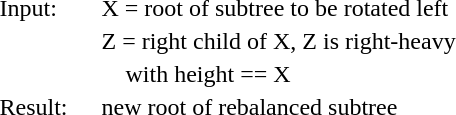<table>
<tr>
<td style="width:4em;">Input:</td>
<td>X = root of subtree to be rotated left</td>
</tr>
<tr>
<td></td>
<td>Z = right child of X, Z is right-heavy</td>
</tr>
<tr>
<td></td>
<td>    with height == X</td>
</tr>
<tr>
<td>Result:</td>
<td>new root of rebalanced subtree</td>
</tr>
</table>
